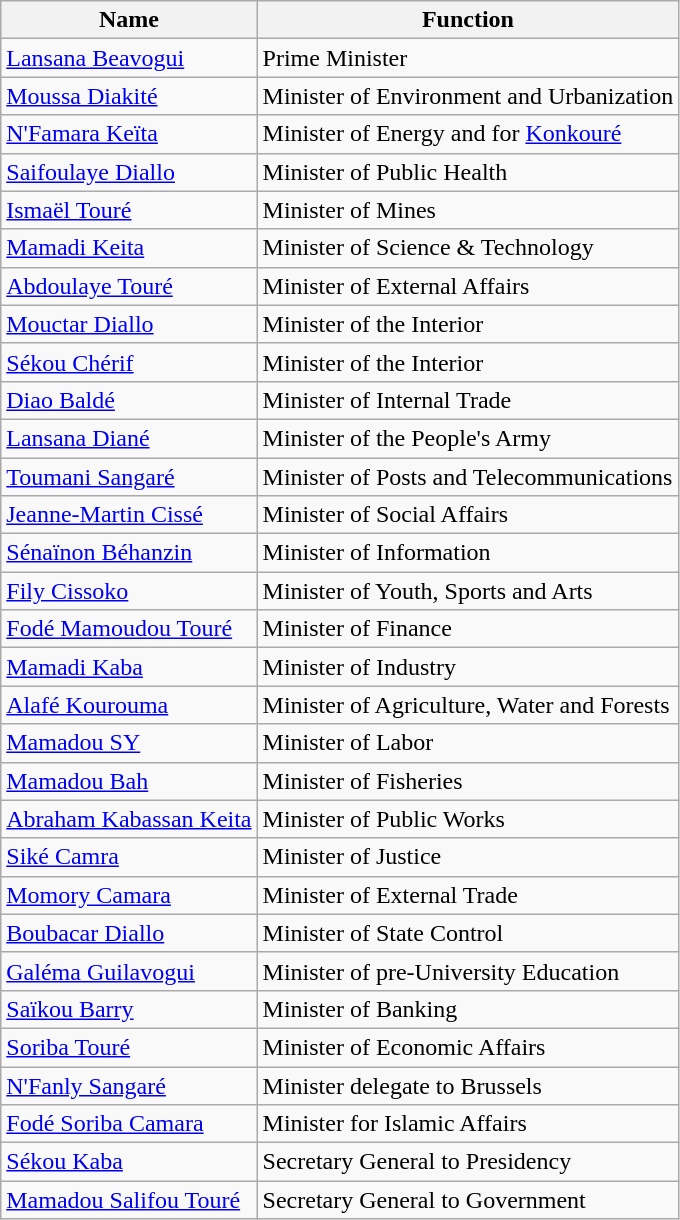<table class=wikitable>
<tr>
<th>Name</th>
<th>Function</th>
</tr>
<tr>
<td><a href='#'>Lansana Beavogui</a></td>
<td>Prime Minister</td>
</tr>
<tr>
<td><a href='#'>Moussa Diakité</a></td>
<td>Minister of Environment and Urbanization</td>
</tr>
<tr>
<td><a href='#'>N'Famara Keïta</a></td>
<td>Minister of Energy and for <a href='#'>Konkouré</a></td>
</tr>
<tr>
<td><a href='#'>Saifoulaye Diallo</a></td>
<td>Minister of Public Health</td>
</tr>
<tr>
<td><a href='#'>Ismaël Touré</a></td>
<td>Minister of Mines</td>
</tr>
<tr>
<td><a href='#'>Mamadi Keita</a></td>
<td>Minister of Science & Technology</td>
</tr>
<tr>
<td><a href='#'>Abdoulaye Touré</a></td>
<td>Minister of External Affairs</td>
</tr>
<tr>
<td><a href='#'>Mouctar Diallo</a></td>
<td>Minister of the Interior</td>
</tr>
<tr>
<td><a href='#'>Sékou Chérif</a></td>
<td>Minister of the Interior</td>
</tr>
<tr>
<td><a href='#'>Diao Baldé</a></td>
<td>Minister of Internal Trade</td>
</tr>
<tr>
<td><a href='#'>Lansana Diané</a></td>
<td>Minister of the People's Army</td>
</tr>
<tr>
<td><a href='#'>Toumani Sangaré</a></td>
<td>Minister of Posts and Telecommunications</td>
</tr>
<tr>
<td><a href='#'>Jeanne-Martin Cissé</a></td>
<td>Minister of Social Affairs</td>
</tr>
<tr>
<td><a href='#'>Sénaïnon Béhanzin</a></td>
<td>Minister of Information</td>
</tr>
<tr>
<td><a href='#'>Fily Cissoko</a></td>
<td>Minister of Youth, Sports and Arts</td>
</tr>
<tr>
<td><a href='#'>Fodé Mamoudou Touré</a></td>
<td>Minister of Finance</td>
</tr>
<tr>
<td><a href='#'>Mamadi Kaba</a></td>
<td>Minister of Industry</td>
</tr>
<tr>
<td><a href='#'>Alafé Kourouma</a></td>
<td>Minister of Agriculture, Water and Forests</td>
</tr>
<tr>
<td><a href='#'>Mamadou SY</a></td>
<td>Minister of Labor</td>
</tr>
<tr>
<td><a href='#'>Mamadou Bah</a></td>
<td>Minister of Fisheries</td>
</tr>
<tr>
<td><a href='#'>Abraham Kabassan Keita</a></td>
<td>Minister of Public Works</td>
</tr>
<tr>
<td><a href='#'>Siké Camra</a></td>
<td>Minister of Justice</td>
</tr>
<tr>
<td><a href='#'>Momory Camara</a></td>
<td>Minister of External Trade</td>
</tr>
<tr>
<td><a href='#'>Boubacar Diallo</a></td>
<td>Minister of State Control</td>
</tr>
<tr>
<td><a href='#'>Galéma Guilavogui</a></td>
<td>Minister of pre-University Education</td>
</tr>
<tr>
<td><a href='#'>Saïkou Barry</a></td>
<td>Minister of Banking</td>
</tr>
<tr>
<td><a href='#'>Soriba Touré</a></td>
<td>Minister of Economic Affairs</td>
</tr>
<tr>
<td><a href='#'>N'Fanly Sangaré</a></td>
<td>Minister delegate to Brussels</td>
</tr>
<tr>
<td><a href='#'>Fodé Soriba Camara</a></td>
<td>Minister for Islamic Affairs</td>
</tr>
<tr>
<td><a href='#'>Sékou Kaba</a></td>
<td>Secretary General to Presidency</td>
</tr>
<tr>
<td><a href='#'>Mamadou Salifou Touré</a></td>
<td>Secretary General to Government</td>
</tr>
</table>
